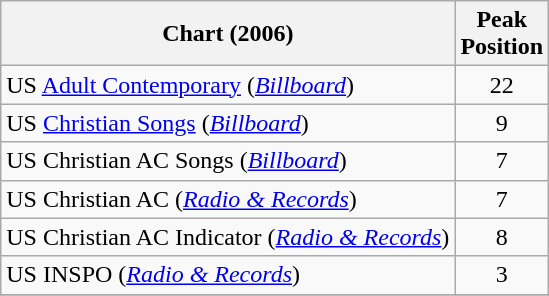<table class="wikitable sortable">
<tr>
<th align="left">Chart (2006)</th>
<th align="center">Peak<br> Position</th>
</tr>
<tr>
<td align="left">US <a href='#'>Adult Contemporary</a> (<em><a href='#'>Billboard</a></em>)</td>
<td align="center">22</td>
</tr>
<tr>
<td align="left">US <a href='#'>Christian Songs</a> (<em><a href='#'>Billboard</a></em>)</td>
<td align="center">9</td>
</tr>
<tr>
<td align="left">US Christian AC Songs (<em><a href='#'>Billboard</a></em>)</td>
<td align="center">7</td>
</tr>
<tr>
<td align="left">US Christian AC (<em><a href='#'>Radio & Records</a></em>)</td>
<td align="center">7</td>
</tr>
<tr>
<td align="left">US Christian AC Indicator (<em><a href='#'>Radio & Records</a></em>)</td>
<td align="center">8</td>
</tr>
<tr>
<td align="left">US INSPO (<em><a href='#'>Radio & Records</a></em>)</td>
<td align="center">3</td>
</tr>
<tr>
</tr>
</table>
